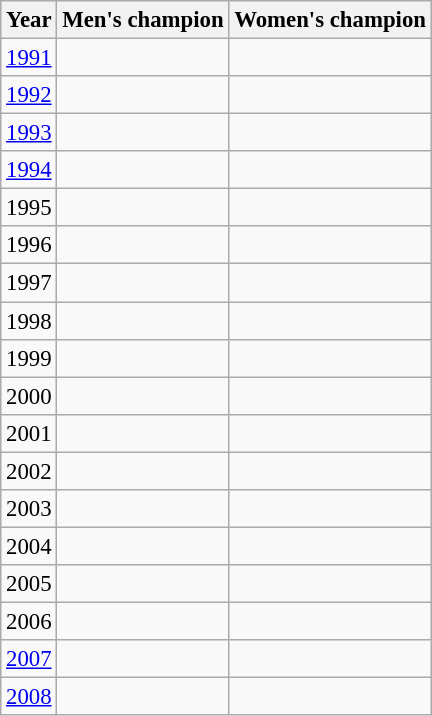<table class="wikitable" style="font-size:95%">
<tr>
<th>Year</th>
<th>Men's champion</th>
<th>Women's champion</th>
</tr>
<tr>
<td><a href='#'>1991</a></td>
<td></td>
<td></td>
</tr>
<tr>
<td><a href='#'>1992</a></td>
<td><br></td>
<td></td>
</tr>
<tr>
<td><a href='#'>1993</a></td>
<td></td>
<td></td>
</tr>
<tr>
<td><a href='#'>1994</a></td>
<td></td>
<td></td>
</tr>
<tr>
<td>1995</td>
<td></td>
<td></td>
</tr>
<tr>
<td>1996</td>
<td></td>
<td></td>
</tr>
<tr>
<td>1997</td>
<td></td>
<td></td>
</tr>
<tr>
<td>1998</td>
<td></td>
<td></td>
</tr>
<tr>
<td>1999</td>
<td></td>
<td></td>
</tr>
<tr>
<td>2000</td>
<td></td>
<td></td>
</tr>
<tr>
<td>2001</td>
<td></td>
<td></td>
</tr>
<tr>
<td>2002</td>
<td></td>
<td></td>
</tr>
<tr>
<td>2003</td>
<td></td>
<td></td>
</tr>
<tr>
<td>2004</td>
<td></td>
<td></td>
</tr>
<tr>
<td>2005</td>
<td></td>
<td></td>
</tr>
<tr>
<td>2006</td>
<td></td>
<td></td>
</tr>
<tr>
<td><a href='#'>2007</a></td>
<td></td>
<td></td>
</tr>
<tr>
<td><a href='#'>2008</a></td>
<td></td>
<td></td>
</tr>
</table>
